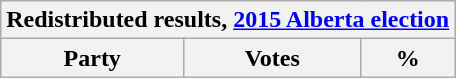<table class="wikitable">
<tr>
<th colspan="5" align=center>Redistributed results, <a href='#'>2015 Alberta election</a></th>
</tr>
<tr>
<th colspan=2>Party</th>
<th>Votes</th>
<th>%<br>




</th>
</tr>
</table>
